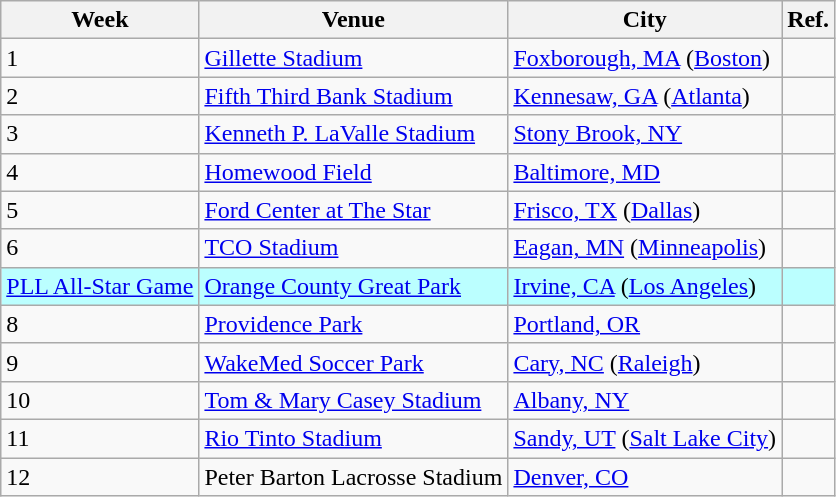<table class="wikitable">
<tr>
<th>Week</th>
<th>Venue</th>
<th>City</th>
<th>Ref.</th>
</tr>
<tr>
<td>1</td>
<td><a href='#'>Gillette Stadium</a></td>
<td><a href='#'>Foxborough, MA</a> (<a href='#'>Boston</a>)</td>
<td></td>
</tr>
<tr>
<td>2</td>
<td><a href='#'>Fifth Third Bank Stadium</a></td>
<td><a href='#'>Kennesaw, GA</a> (<a href='#'>Atlanta</a>)</td>
<td></td>
</tr>
<tr>
<td>3</td>
<td><a href='#'>Kenneth P. LaValle Stadium</a></td>
<td><a href='#'>Stony Brook, NY</a></td>
<td></td>
</tr>
<tr>
<td>4</td>
<td><a href='#'>Homewood Field</a></td>
<td><a href='#'>Baltimore, MD</a></td>
<td></td>
</tr>
<tr>
<td>5</td>
<td><a href='#'>Ford Center at The Star</a></td>
<td><a href='#'>Frisco, TX</a> (<a href='#'>Dallas</a>)</td>
<td></td>
</tr>
<tr>
<td>6</td>
<td><a href='#'>TCO Stadium</a></td>
<td><a href='#'>Eagan, MN</a> (<a href='#'>Minneapolis</a>)</td>
<td></td>
</tr>
<tr style=background:#bff>
<td><a href='#'>PLL All-Star Game</a></td>
<td><a href='#'>Orange County Great Park</a></td>
<td><a href='#'>Irvine, CA</a> (<a href='#'>Los Angeles</a>)</td>
<td></td>
</tr>
<tr>
<td>8</td>
<td><a href='#'>Providence Park</a></td>
<td><a href='#'>Portland, OR</a></td>
<td></td>
</tr>
<tr>
<td>9</td>
<td><a href='#'>WakeMed Soccer Park</a></td>
<td><a href='#'>Cary, NC</a> (<a href='#'>Raleigh</a>)</td>
<td></td>
</tr>
<tr>
<td>10</td>
<td><a href='#'>Tom & Mary Casey Stadium</a></td>
<td><a href='#'>Albany, NY</a></td>
<td></td>
</tr>
<tr>
<td>11</td>
<td><a href='#'>Rio Tinto Stadium</a></td>
<td><a href='#'>Sandy, UT</a> (<a href='#'>Salt Lake City</a>)</td>
<td></td>
</tr>
<tr>
<td>12</td>
<td>Peter Barton Lacrosse Stadium</td>
<td><a href='#'>Denver, CO</a></td>
<td></td>
</tr>
</table>
